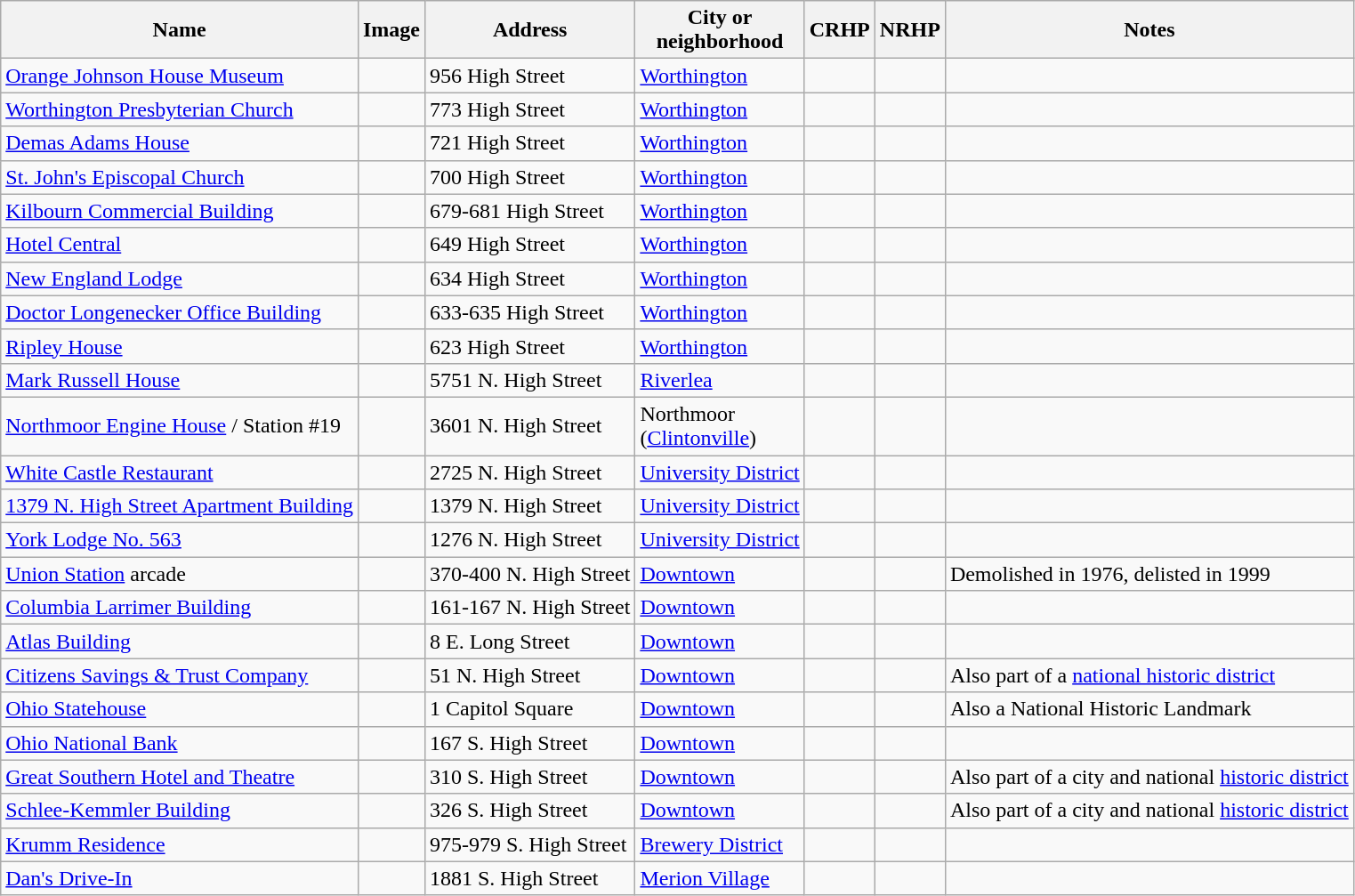<table class="wikitable sortable collapsible">
<tr>
<th>Name</th>
<th class=unsortable>Image</th>
<th>Address</th>
<th>City or<br>neighborhood</th>
<th width=20>CRHP</th>
<th width=20>NRHP</th>
<th class=unsortable>Notes</th>
</tr>
<tr>
<td><a href='#'>Orange Johnson House Museum</a></td>
<td></td>
<td>956 High Street</td>
<td><a href='#'>Worthington</a></td>
<td></td>
<td></td>
<td></td>
</tr>
<tr>
<td><a href='#'>Worthington Presbyterian Church</a></td>
<td></td>
<td>773 High Street</td>
<td><a href='#'>Worthington</a></td>
<td></td>
<td></td>
<td></td>
</tr>
<tr>
<td><a href='#'>Demas Adams House</a></td>
<td></td>
<td>721 High Street</td>
<td><a href='#'>Worthington</a></td>
<td></td>
<td></td>
<td></td>
</tr>
<tr>
<td><a href='#'>St. John's Episcopal Church</a></td>
<td></td>
<td>700 High Street</td>
<td><a href='#'>Worthington</a></td>
<td></td>
<td></td>
<td></td>
</tr>
<tr>
<td><a href='#'>Kilbourn Commercial Building</a></td>
<td></td>
<td>679-681 High Street</td>
<td><a href='#'>Worthington</a></td>
<td></td>
<td></td>
<td></td>
</tr>
<tr>
<td><a href='#'>Hotel Central</a></td>
<td></td>
<td>649 High Street</td>
<td><a href='#'>Worthington</a></td>
<td></td>
<td></td>
<td></td>
</tr>
<tr>
<td><a href='#'>New England Lodge</a></td>
<td></td>
<td>634 High Street</td>
<td><a href='#'>Worthington</a></td>
<td></td>
<td></td>
<td></td>
</tr>
<tr>
<td><a href='#'>Doctor Longenecker Office Building</a></td>
<td></td>
<td>633-635 High Street</td>
<td><a href='#'>Worthington</a></td>
<td></td>
<td></td>
<td></td>
</tr>
<tr>
<td><a href='#'>Ripley House</a></td>
<td></td>
<td>623 High Street</td>
<td><a href='#'>Worthington</a></td>
<td></td>
<td></td>
<td></td>
</tr>
<tr>
<td><a href='#'>Mark Russell House</a></td>
<td></td>
<td>5751 N. High Street</td>
<td><a href='#'>Riverlea</a></td>
<td></td>
<td></td>
<td></td>
</tr>
<tr>
<td><a href='#'>Northmoor Engine House</a> / Station #19</td>
<td></td>
<td>3601 N. High Street</td>
<td>Northmoor<br>(<a href='#'>Clintonville</a>)</td>
<td></td>
<td></td>
<td></td>
</tr>
<tr>
<td><a href='#'>White Castle Restaurant</a></td>
<td></td>
<td>2725 N. High Street</td>
<td><a href='#'>University District</a></td>
<td></td>
<td></td>
<td></td>
</tr>
<tr>
<td><a href='#'>1379 N. High Street Apartment Building</a></td>
<td></td>
<td>1379 N. High Street</td>
<td><a href='#'>University District</a></td>
<td></td>
<td></td>
<td></td>
</tr>
<tr>
<td><a href='#'>York Lodge No. 563</a></td>
<td></td>
<td>1276 N. High Street</td>
<td><a href='#'>University District</a></td>
<td></td>
<td></td>
<td></td>
</tr>
<tr>
<td><a href='#'>Union Station</a> arcade</td>
<td></td>
<td>370-400 N. High Street</td>
<td><a href='#'>Downtown</a></td>
<td></td>
<td></td>
<td>Demolished in 1976, delisted in 1999</td>
</tr>
<tr>
<td><a href='#'>Columbia Larrimer Building</a></td>
<td></td>
<td>161-167 N. High Street</td>
<td><a href='#'>Downtown</a></td>
<td></td>
<td></td>
<td></td>
</tr>
<tr>
<td><a href='#'>Atlas Building</a></td>
<td></td>
<td>8 E. Long Street</td>
<td><a href='#'>Downtown</a></td>
<td></td>
<td></td>
<td></td>
</tr>
<tr>
<td><a href='#'>Citizens Savings & Trust Company</a></td>
<td></td>
<td>51 N. High Street</td>
<td><a href='#'>Downtown</a></td>
<td></td>
<td></td>
<td>Also part of a <a href='#'>national historic district</a></td>
</tr>
<tr>
<td><a href='#'>Ohio Statehouse</a></td>
<td></td>
<td>1 Capitol Square</td>
<td><a href='#'>Downtown</a></td>
<td></td>
<td></td>
<td>Also a National Historic Landmark</td>
</tr>
<tr>
<td><a href='#'>Ohio National Bank</a></td>
<td></td>
<td>167 S. High Street</td>
<td><a href='#'>Downtown</a></td>
<td></td>
<td></td>
<td></td>
</tr>
<tr>
<td><a href='#'>Great Southern Hotel and Theatre</a></td>
<td></td>
<td>310 S. High Street</td>
<td><a href='#'>Downtown</a></td>
<td></td>
<td></td>
<td>Also part of a city and national <a href='#'>historic district</a></td>
</tr>
<tr>
<td><a href='#'>Schlee-Kemmler Building</a></td>
<td></td>
<td>326 S. High Street</td>
<td><a href='#'>Downtown</a></td>
<td></td>
<td></td>
<td>Also part of a city and national <a href='#'>historic district</a></td>
</tr>
<tr>
<td><a href='#'>Krumm Residence</a></td>
<td></td>
<td>975-979 S. High Street</td>
<td><a href='#'>Brewery District</a></td>
<td></td>
<td></td>
<td></td>
</tr>
<tr>
<td><a href='#'>Dan's Drive-In</a></td>
<td></td>
<td>1881 S. High Street</td>
<td><a href='#'>Merion Village</a></td>
<td></td>
<td></td>
<td></td>
</tr>
</table>
